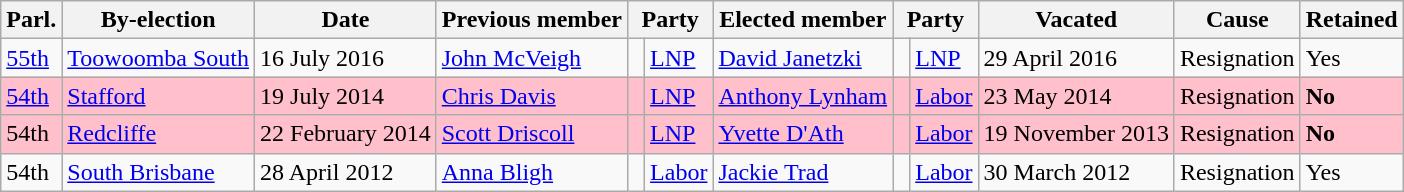<table class="wikitable">
<tr>
<th>Parl.</th>
<th>By-election</th>
<th>Date</th>
<th>Previous member</th>
<th colspan="2">Party</th>
<th>Elected member</th>
<th colspan="2">Party</th>
<th>Vacated</th>
<th>Cause</th>
<th>Retained</th>
</tr>
<tr>
<td><a href='#'>55th</a></td>
<td><a href='#'>Toowoomba South</a></td>
<td>16 July 2016</td>
<td><a href='#'>John McVeigh</a></td>
<td> </td>
<td><a href='#'>LNP</a></td>
<td><a href='#'>David Janetzki</a></td>
<td> </td>
<td><a href='#'>LNP</a></td>
<td>29 April 2016</td>
<td>Resignation</td>
<td>Yes</td>
</tr>
<tr style="background:pink;">
<td><a href='#'>54th</a></td>
<td><a href='#'>Stafford</a></td>
<td>19 July 2014</td>
<td><a href='#'>Chris Davis</a></td>
<td> </td>
<td><a href='#'>LNP</a></td>
<td><a href='#'>Anthony Lynham</a></td>
<td> </td>
<td><a href='#'>Labor</a></td>
<td>23 May 2014</td>
<td>Resignation</td>
<td><strong>No</strong></td>
</tr>
<tr style="background:pink;">
<td>54th</td>
<td><a href='#'>Redcliffe</a></td>
<td>22 February 2014</td>
<td><a href='#'>Scott Driscoll</a></td>
<td> </td>
<td><a href='#'>LNP</a></td>
<td><a href='#'>Yvette D'Ath</a></td>
<td> </td>
<td><a href='#'>Labor</a></td>
<td>19 November 2013</td>
<td>Resignation</td>
<td><strong>No</strong></td>
</tr>
<tr>
<td>54th</td>
<td><a href='#'>South Brisbane</a></td>
<td>28 April 2012</td>
<td><a href='#'>Anna Bligh</a></td>
<td> </td>
<td><a href='#'>Labor</a></td>
<td><a href='#'>Jackie Trad</a></td>
<td> </td>
<td><a href='#'>Labor</a></td>
<td>30 March 2012</td>
<td>Resignation</td>
<td>Yes</td>
</tr>
</table>
